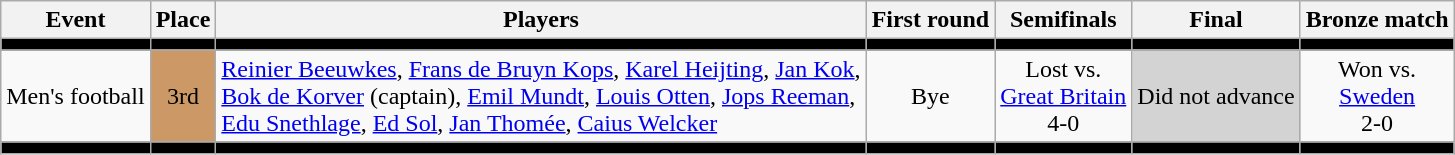<table class=wikitable>
<tr>
<th>Event</th>
<th>Place</th>
<th>Players</th>
<th>First round</th>
<th>Semifinals</th>
<th>Final</th>
<th>Bronze match</th>
</tr>
<tr bgcolor=black>
<td></td>
<td></td>
<td></td>
<td></td>
<td></td>
<td></td>
<td></td>
</tr>
<tr align=center>
<td>Men's football</td>
<td bgcolor=cc9966>3rd</td>
<td align=left><a href='#'>Reinier Beeuwkes</a>, <a href='#'>Frans de Bruyn Kops</a>, <a href='#'>Karel Heijting</a>, <a href='#'>Jan Kok</a>, <br> <a href='#'>Bok de Korver</a> (captain), <a href='#'>Emil Mundt</a>, <a href='#'>Louis Otten</a>, <a href='#'>Jops Reeman</a>, <br> <a href='#'>Edu Snethlage</a>, <a href='#'>Ed Sol</a>, <a href='#'>Jan Thomée</a>, <a href='#'>Caius Welcker</a></td>
<td>Bye</td>
<td>Lost vs. <br> <a href='#'>Great Britain</a> <br> 4-0</td>
<td bgcolor=lightgray>Did not advance</td>
<td>Won vs. <br> <a href='#'>Sweden</a> <br> 2-0</td>
</tr>
<tr bgcolor=black>
<td></td>
<td></td>
<td></td>
<td></td>
<td></td>
<td></td>
<td></td>
</tr>
</table>
